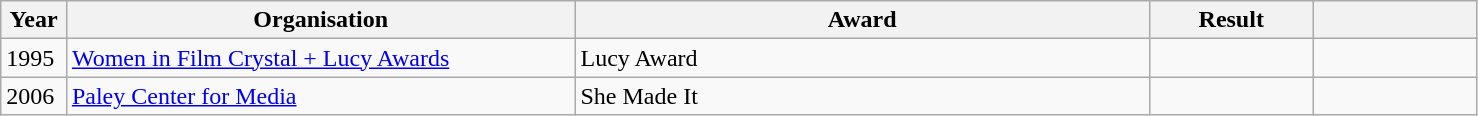<table class="wikitable">
<tr>
<th width=4%>Year</th>
<th width=31%>Organisation</th>
<th width=35%>Award</th>
<th width=10%>Result</th>
<th width=10%></th>
</tr>
<tr>
<td>1995</td>
<td><a href='#'>Women in Film Crystal + Lucy Awards</a></td>
<td>Lucy Award</td>
<td></td>
<td></td>
</tr>
<tr>
<td>2006</td>
<td><a href='#'>Paley Center for Media</a></td>
<td>She Made It</td>
<td></td>
<td></td>
</tr>
</table>
